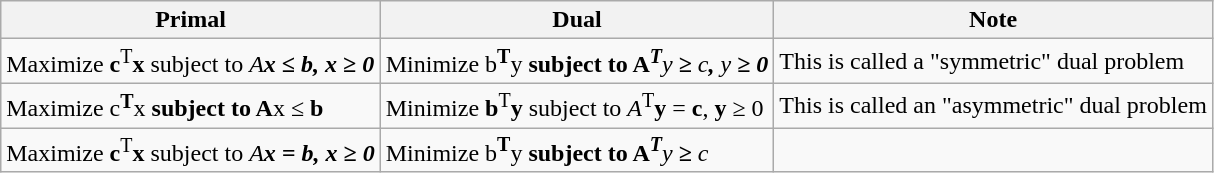<table class="wikitable">
<tr>
<th>Primal</th>
<th>Dual</th>
<th>Note</th>
</tr>
<tr>
<td>Maximize <strong>c</strong><sup>T</sup><strong>x</strong>  subject to <em>A<strong><em>x<strong> ≤ </strong>b<strong>, </strong>x<strong> ≥ 0</td>
<td>Minimize  </strong>b<strong><sup>T</sup></strong>y<strong>  subject to </em>A<em><sup>T</sup></strong>y<strong> ≥ </strong>c<strong>, </strong>y<strong> ≥ 0</td>
<td>This is called a "symmetric" dual problem</td>
</tr>
<tr>
<td>Maximize </strong>c<strong><sup>T</sup></strong>x<strong> subject to </em>A</em></strong>x</strong> ≤ <strong>b</strong></td>
<td>Minimize  <strong>b</strong><sup>T</sup><strong>y</strong> subject to <em>A</em><sup>T</sup><strong>y</strong> = <strong>c</strong>, <strong>y</strong> ≥ 0</td>
<td>This is called an "asymmetric" dual problem</td>
</tr>
<tr>
<td>Maximize <strong>c</strong><sup>T</sup><strong>x</strong>  subject to <em>A<strong><em>x<strong> = </strong>b<strong>, </strong>x<strong> ≥ 0</td>
<td>Minimize  </strong>b<strong><sup>T</sup></strong>y<strong>  subject to </em>A<em><sup>T</sup></strong>y<strong> ≥ </strong>c<strong></td>
<td></td>
</tr>
</table>
